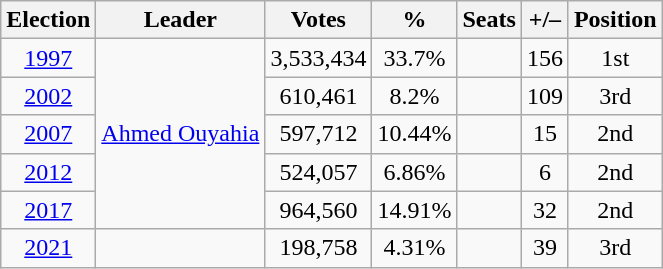<table class=wikitable style=text-align:center>
<tr>
<th>Election</th>
<th>Leader</th>
<th><strong>Votes</strong></th>
<th><strong>%</strong></th>
<th>Seats</th>
<th>+/–</th>
<th><strong>Position</strong></th>
</tr>
<tr>
<td><a href='#'>1997</a></td>
<td rowspan="5"><a href='#'>Ahmed Ouyahia</a></td>
<td>3,533,434</td>
<td>33.7%</td>
<td></td>
<td> 156</td>
<td> 1st</td>
</tr>
<tr>
<td><a href='#'>2002</a></td>
<td>610,461</td>
<td>8.2%</td>
<td></td>
<td> 109</td>
<td> 3rd</td>
</tr>
<tr>
<td><a href='#'>2007</a></td>
<td>597,712</td>
<td>10.44%</td>
<td></td>
<td> 15</td>
<td> 2nd</td>
</tr>
<tr>
<td><a href='#'>2012</a></td>
<td>524,057</td>
<td>6.86%</td>
<td></td>
<td> 6</td>
<td> 2nd</td>
</tr>
<tr>
<td><a href='#'>2017</a></td>
<td>964,560</td>
<td>14.91%</td>
<td></td>
<td> 32</td>
<td> 2nd</td>
</tr>
<tr>
<td><a href='#'>2021</a></td>
<td></td>
<td>198,758</td>
<td>4.31%</td>
<td></td>
<td> 39</td>
<td> 3rd</td>
</tr>
</table>
